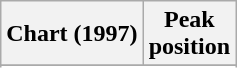<table class="wikitable sortable plainrowheaders" style="text-align:center">
<tr>
<th scope="col">Chart (1997)</th>
<th scope="col">Peak<br>position</th>
</tr>
<tr>
</tr>
<tr>
</tr>
<tr>
</tr>
<tr>
</tr>
<tr>
</tr>
<tr>
</tr>
<tr>
</tr>
<tr>
</tr>
<tr>
</tr>
<tr>
</tr>
</table>
